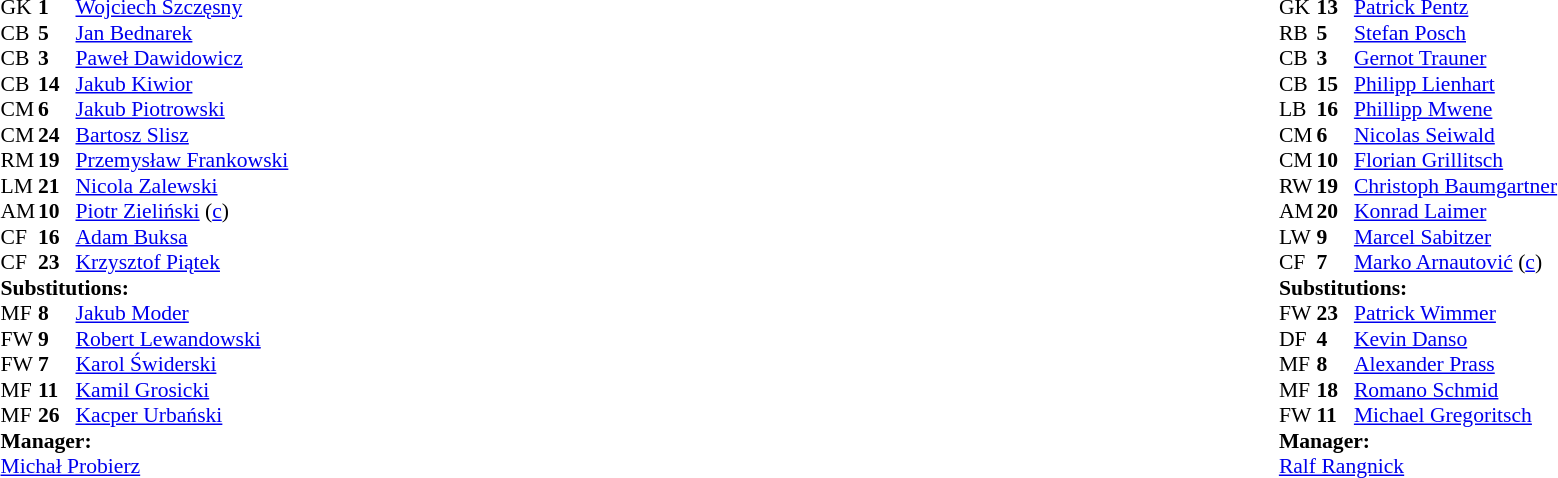<table width="100%">
<tr>
<td valign="top" width="40%"><br><table style="font-size:90%" cellspacing="0" cellpadding="0">
<tr>
<th width=25></th>
<th width=25></th>
</tr>
<tr>
<td>GK</td>
<td><strong>1</strong></td>
<td><a href='#'>Wojciech Szczęsny</a></td>
<td></td>
</tr>
<tr>
<td>CB</td>
<td><strong>5</strong></td>
<td><a href='#'>Jan Bednarek</a></td>
</tr>
<tr>
<td>CB</td>
<td><strong>3</strong></td>
<td><a href='#'>Paweł Dawidowicz</a></td>
</tr>
<tr>
<td>CB</td>
<td><strong>14</strong></td>
<td><a href='#'>Jakub Kiwior</a></td>
</tr>
<tr>
<td>CM</td>
<td><strong>6</strong></td>
<td><a href='#'>Jakub Piotrowski</a></td>
<td></td>
<td></td>
</tr>
<tr>
<td>CM</td>
<td><strong>24</strong></td>
<td><a href='#'>Bartosz Slisz</a></td>
<td></td>
<td></td>
</tr>
<tr>
<td>RM</td>
<td><strong>19</strong></td>
<td><a href='#'>Przemysław Frankowski</a></td>
</tr>
<tr>
<td>LM</td>
<td><strong>21</strong></td>
<td><a href='#'>Nicola Zalewski</a></td>
</tr>
<tr>
<td>AM</td>
<td><strong>10</strong></td>
<td><a href='#'>Piotr Zieliński</a> (<a href='#'>c</a>)</td>
<td></td>
<td></td>
</tr>
<tr>
<td>CF</td>
<td><strong>16</strong></td>
<td><a href='#'>Adam Buksa</a></td>
<td></td>
<td></td>
</tr>
<tr>
<td>CF</td>
<td><strong>23</strong></td>
<td><a href='#'>Krzysztof Piątek</a></td>
<td></td>
<td></td>
</tr>
<tr>
<td colspan=3><strong>Substitutions:</strong></td>
</tr>
<tr>
<td>MF</td>
<td><strong>8</strong></td>
<td><a href='#'>Jakub Moder</a></td>
<td></td>
<td></td>
</tr>
<tr>
<td>FW</td>
<td><strong>9</strong></td>
<td><a href='#'>Robert Lewandowski</a></td>
<td></td>
<td></td>
</tr>
<tr>
<td>FW</td>
<td><strong>7</strong></td>
<td><a href='#'>Karol Świderski</a></td>
<td></td>
<td></td>
</tr>
<tr>
<td>MF</td>
<td><strong>11</strong></td>
<td><a href='#'>Kamil Grosicki</a></td>
<td></td>
<td></td>
</tr>
<tr>
<td>MF</td>
<td><strong>26</strong></td>
<td><a href='#'>Kacper Urbański</a></td>
<td></td>
<td></td>
</tr>
<tr>
<td colspan=3><strong>Manager:</strong></td>
</tr>
<tr>
<td colspan=3><a href='#'>Michał Probierz</a></td>
</tr>
</table>
</td>
<td valign="top"></td>
<td valign="top" width="50%"><br><table style="font-size:90%; margin:auto" cellspacing="0" cellpadding="0">
<tr>
<th width=25></th>
<th width=25></th>
</tr>
<tr>
<td>GK</td>
<td><strong>13</strong></td>
<td><a href='#'>Patrick Pentz</a></td>
</tr>
<tr>
<td>RB</td>
<td><strong>5</strong></td>
<td><a href='#'>Stefan Posch</a></td>
</tr>
<tr>
<td>CB</td>
<td><strong>3</strong></td>
<td><a href='#'>Gernot Trauner</a></td>
<td></td>
<td></td>
</tr>
<tr>
<td>CB</td>
<td><strong>15</strong></td>
<td><a href='#'>Philipp Lienhart</a></td>
</tr>
<tr>
<td>LB</td>
<td><strong>16</strong></td>
<td><a href='#'>Phillipp Mwene</a></td>
<td></td>
<td></td>
</tr>
<tr>
<td>CM</td>
<td><strong>6</strong></td>
<td><a href='#'>Nicolas Seiwald</a></td>
</tr>
<tr>
<td>CM</td>
<td><strong>10</strong></td>
<td><a href='#'>Florian Grillitsch</a></td>
<td></td>
<td></td>
</tr>
<tr>
<td>RW</td>
<td><strong>19</strong></td>
<td><a href='#'>Christoph Baumgartner</a></td>
<td></td>
<td></td>
</tr>
<tr>
<td>AM</td>
<td><strong>20</strong></td>
<td><a href='#'>Konrad Laimer</a></td>
</tr>
<tr>
<td>LW</td>
<td><strong>9</strong></td>
<td><a href='#'>Marcel Sabitzer</a></td>
</tr>
<tr>
<td>CF</td>
<td><strong>7</strong></td>
<td><a href='#'>Marko Arnautović</a> (<a href='#'>c</a>)</td>
<td></td>
<td></td>
</tr>
<tr>
<td colspan=3><strong>Substitutions:</strong></td>
</tr>
<tr>
<td>FW</td>
<td><strong>23</strong></td>
<td><a href='#'>Patrick Wimmer</a></td>
<td></td>
<td></td>
</tr>
<tr>
<td>DF</td>
<td><strong>4</strong></td>
<td><a href='#'>Kevin Danso</a></td>
<td></td>
<td></td>
</tr>
<tr>
<td>MF</td>
<td><strong>8</strong></td>
<td><a href='#'>Alexander Prass</a></td>
<td></td>
<td></td>
</tr>
<tr>
<td>MF</td>
<td><strong>18</strong></td>
<td><a href='#'>Romano Schmid</a></td>
<td></td>
<td></td>
</tr>
<tr>
<td>FW</td>
<td><strong>11</strong></td>
<td><a href='#'>Michael Gregoritsch</a></td>
<td></td>
<td></td>
</tr>
<tr>
<td colspan="3"><strong>Manager:</strong></td>
</tr>
<tr>
<td colspan="3"> <a href='#'>Ralf Rangnick</a></td>
</tr>
</table>
</td>
</tr>
</table>
